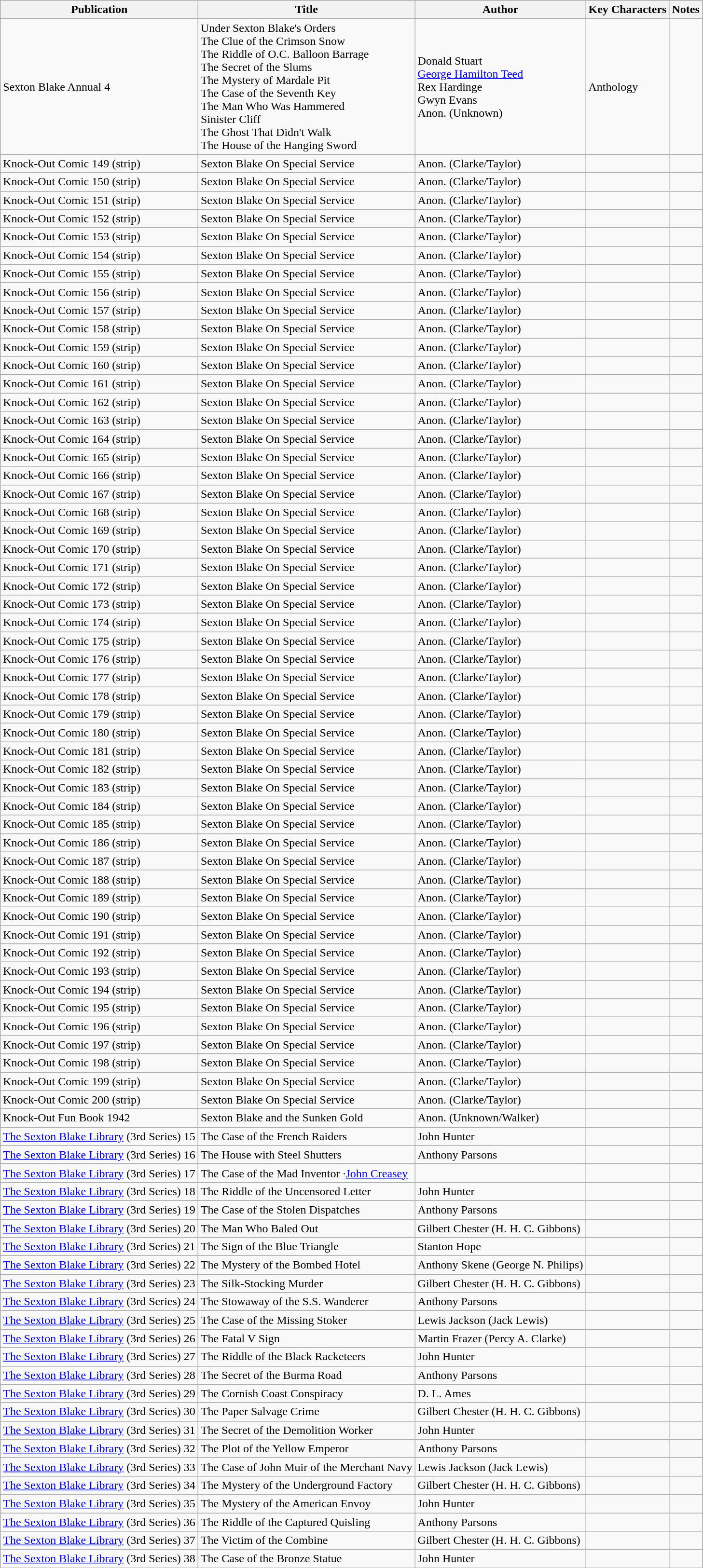<table class="wikitable">
<tr>
<th>Publication</th>
<th>Title</th>
<th>Author</th>
<th>Key Characters</th>
<th>Notes</th>
</tr>
<tr>
<td>Sexton Blake Annual 4</td>
<td>Under Sexton Blake's Orders <br>  The Clue of the Crimson Snow <br> The Riddle of O.C. Balloon Barrage <br> The Secret of the Slums <br> The Mystery of Mardale Pit <br> The Case of the Seventh Key <br> The Man Who Was Hammered <br> Sinister Cliff  <br> The Ghost That Didn't Walk <br> The House of the Hanging Sword</td>
<td>Donald Stuart <br> <a href='#'>George Hamilton Teed</a> <br> Rex Hardinge <br> Gwyn Evans <br> Anon. (Unknown)</td>
<td>Anthology</td>
<td></td>
</tr>
<tr>
<td>Knock-Out Comic 149 (strip)</td>
<td>Sexton Blake On Special Service</td>
<td>Anon. (Clarke/Taylor)</td>
<td></td>
<td></td>
</tr>
<tr>
<td>Knock-Out Comic 150 (strip)</td>
<td>Sexton Blake On Special Service</td>
<td>Anon. (Clarke/Taylor)</td>
<td></td>
<td></td>
</tr>
<tr>
<td>Knock-Out Comic 151 (strip)</td>
<td>Sexton Blake On Special Service</td>
<td>Anon. (Clarke/Taylor)</td>
<td></td>
<td></td>
</tr>
<tr>
<td>Knock-Out Comic 152 (strip)</td>
<td>Sexton Blake On Special Service</td>
<td>Anon. (Clarke/Taylor)</td>
<td></td>
<td></td>
</tr>
<tr>
<td>Knock-Out Comic 153 (strip)</td>
<td>Sexton Blake On Special Service</td>
<td>Anon. (Clarke/Taylor)</td>
<td></td>
<td></td>
</tr>
<tr>
<td>Knock-Out Comic 154 (strip)</td>
<td>Sexton Blake On Special Service</td>
<td>Anon. (Clarke/Taylor)</td>
<td></td>
<td></td>
</tr>
<tr>
<td>Knock-Out Comic 155 (strip)</td>
<td>Sexton Blake On Special Service</td>
<td>Anon. (Clarke/Taylor)</td>
<td></td>
<td></td>
</tr>
<tr>
<td>Knock-Out Comic 156 (strip)</td>
<td>Sexton Blake On Special Service</td>
<td>Anon. (Clarke/Taylor)</td>
<td></td>
<td></td>
</tr>
<tr>
<td>Knock-Out Comic 157 (strip)</td>
<td>Sexton Blake On Special Service</td>
<td>Anon. (Clarke/Taylor)</td>
<td></td>
<td></td>
</tr>
<tr>
<td>Knock-Out Comic 158 (strip)</td>
<td>Sexton Blake On Special Service</td>
<td>Anon. (Clarke/Taylor)</td>
<td></td>
<td></td>
</tr>
<tr>
<td>Knock-Out Comic 159 (strip)</td>
<td>Sexton Blake On Special Service</td>
<td>Anon. (Clarke/Taylor)</td>
<td></td>
<td></td>
</tr>
<tr>
<td>Knock-Out Comic 160 (strip)</td>
<td>Sexton Blake On Special Service</td>
<td>Anon. (Clarke/Taylor)</td>
<td></td>
<td></td>
</tr>
<tr>
<td>Knock-Out Comic 161 (strip)</td>
<td>Sexton Blake On Special Service</td>
<td>Anon. (Clarke/Taylor)</td>
<td></td>
<td></td>
</tr>
<tr>
<td>Knock-Out Comic 162 (strip)</td>
<td>Sexton Blake On Special Service</td>
<td>Anon. (Clarke/Taylor)</td>
<td></td>
<td></td>
</tr>
<tr>
<td>Knock-Out Comic 163 (strip)</td>
<td>Sexton Blake On Special Service</td>
<td>Anon. (Clarke/Taylor)</td>
<td></td>
<td></td>
</tr>
<tr>
<td>Knock-Out Comic 164 (strip)</td>
<td>Sexton Blake On Special Service</td>
<td>Anon. (Clarke/Taylor)</td>
<td></td>
<td></td>
</tr>
<tr>
<td>Knock-Out Comic 165 (strip)</td>
<td>Sexton Blake On Special Service</td>
<td>Anon. (Clarke/Taylor)</td>
<td></td>
<td></td>
</tr>
<tr>
<td>Knock-Out Comic 166 (strip)</td>
<td>Sexton Blake On Special Service</td>
<td>Anon. (Clarke/Taylor)</td>
<td></td>
<td></td>
</tr>
<tr>
<td>Knock-Out Comic 167 (strip)</td>
<td>Sexton Blake On Special Service</td>
<td>Anon. (Clarke/Taylor)</td>
<td></td>
<td></td>
</tr>
<tr>
<td>Knock-Out Comic 168 (strip)</td>
<td>Sexton Blake On Special Service</td>
<td>Anon. (Clarke/Taylor)</td>
<td></td>
<td></td>
</tr>
<tr>
<td>Knock-Out Comic 169 (strip)</td>
<td>Sexton Blake On Special Service</td>
<td>Anon. (Clarke/Taylor)</td>
<td></td>
<td></td>
</tr>
<tr>
<td>Knock-Out Comic 170 (strip)</td>
<td>Sexton Blake On Special Service</td>
<td>Anon. (Clarke/Taylor)</td>
<td></td>
<td></td>
</tr>
<tr>
<td>Knock-Out Comic 171 (strip)</td>
<td>Sexton Blake On Special Service</td>
<td>Anon. (Clarke/Taylor)</td>
<td></td>
<td></td>
</tr>
<tr>
<td>Knock-Out Comic 172 (strip)</td>
<td>Sexton Blake On Special Service</td>
<td>Anon. (Clarke/Taylor)</td>
<td></td>
<td></td>
</tr>
<tr>
<td>Knock-Out Comic 173 (strip)</td>
<td>Sexton Blake On Special Service</td>
<td>Anon. (Clarke/Taylor)</td>
<td></td>
<td></td>
</tr>
<tr>
<td>Knock-Out Comic 174 (strip)</td>
<td>Sexton Blake On Special Service</td>
<td>Anon. (Clarke/Taylor)</td>
<td></td>
<td></td>
</tr>
<tr>
<td>Knock-Out Comic 175 (strip)</td>
<td>Sexton Blake On Special Service</td>
<td>Anon. (Clarke/Taylor)</td>
<td></td>
<td></td>
</tr>
<tr>
<td>Knock-Out Comic 176 (strip)</td>
<td>Sexton Blake On Special Service</td>
<td>Anon. (Clarke/Taylor)</td>
<td></td>
<td></td>
</tr>
<tr>
<td>Knock-Out Comic 177 (strip)</td>
<td>Sexton Blake On Special Service</td>
<td>Anon. (Clarke/Taylor)</td>
<td></td>
<td></td>
</tr>
<tr>
<td>Knock-Out Comic 178 (strip)</td>
<td>Sexton Blake On Special Service</td>
<td>Anon. (Clarke/Taylor)</td>
<td></td>
<td></td>
</tr>
<tr>
<td>Knock-Out Comic 179 (strip)</td>
<td>Sexton Blake On Special Service</td>
<td>Anon. (Clarke/Taylor)</td>
<td></td>
<td></td>
</tr>
<tr>
<td>Knock-Out Comic 180 (strip)</td>
<td>Sexton Blake On Special Service</td>
<td>Anon. (Clarke/Taylor)</td>
<td></td>
<td></td>
</tr>
<tr>
<td>Knock-Out Comic 181 (strip)</td>
<td>Sexton Blake On Special Service</td>
<td>Anon. (Clarke/Taylor)</td>
<td></td>
<td></td>
</tr>
<tr>
<td>Knock-Out Comic 182 (strip)</td>
<td>Sexton Blake On Special Service</td>
<td>Anon. (Clarke/Taylor)</td>
<td></td>
<td></td>
</tr>
<tr>
<td>Knock-Out Comic 183 (strip)</td>
<td>Sexton Blake On Special Service</td>
<td>Anon. (Clarke/Taylor)</td>
<td></td>
<td></td>
</tr>
<tr>
<td>Knock-Out Comic 184 (strip)</td>
<td>Sexton Blake On Special Service</td>
<td>Anon. (Clarke/Taylor)</td>
<td></td>
<td></td>
</tr>
<tr>
<td>Knock-Out Comic 185 (strip)</td>
<td>Sexton Blake On Special Service</td>
<td>Anon. (Clarke/Taylor)</td>
<td></td>
<td></td>
</tr>
<tr>
<td>Knock-Out Comic 186 (strip)</td>
<td>Sexton Blake On Special Service</td>
<td>Anon. (Clarke/Taylor)</td>
<td></td>
<td></td>
</tr>
<tr>
<td>Knock-Out Comic 187 (strip)</td>
<td>Sexton Blake On Special Service</td>
<td>Anon. (Clarke/Taylor)</td>
<td></td>
<td></td>
</tr>
<tr>
<td>Knock-Out Comic 188 (strip)</td>
<td>Sexton Blake On Special Service</td>
<td>Anon. (Clarke/Taylor)</td>
<td></td>
<td></td>
</tr>
<tr>
<td>Knock-Out Comic 189 (strip)</td>
<td>Sexton Blake On Special Service</td>
<td>Anon. (Clarke/Taylor)</td>
<td></td>
<td></td>
</tr>
<tr>
<td>Knock-Out Comic 190 (strip)</td>
<td>Sexton Blake On Special Service</td>
<td>Anon. (Clarke/Taylor)</td>
<td></td>
<td></td>
</tr>
<tr>
<td>Knock-Out Comic 191 (strip)</td>
<td>Sexton Blake On Special Service</td>
<td>Anon. (Clarke/Taylor)</td>
<td></td>
<td></td>
</tr>
<tr>
<td>Knock-Out Comic 192 (strip)</td>
<td>Sexton Blake On Special Service</td>
<td>Anon. (Clarke/Taylor)</td>
<td></td>
<td></td>
</tr>
<tr>
<td>Knock-Out Comic 193 (strip)</td>
<td>Sexton Blake On Special Service</td>
<td>Anon. (Clarke/Taylor)</td>
<td></td>
<td></td>
</tr>
<tr>
<td>Knock-Out Comic 194 (strip)</td>
<td>Sexton Blake On Special Service</td>
<td>Anon. (Clarke/Taylor)</td>
<td></td>
<td></td>
</tr>
<tr>
<td>Knock-Out Comic 195 (strip)</td>
<td>Sexton Blake On Special Service</td>
<td>Anon. (Clarke/Taylor)</td>
<td></td>
<td></td>
</tr>
<tr>
<td>Knock-Out Comic 196 (strip)</td>
<td>Sexton Blake On Special Service</td>
<td>Anon. (Clarke/Taylor)</td>
<td></td>
<td></td>
</tr>
<tr>
<td>Knock-Out Comic 197 (strip)</td>
<td>Sexton Blake On Special Service</td>
<td>Anon. (Clarke/Taylor)</td>
<td></td>
<td></td>
</tr>
<tr>
<td>Knock-Out Comic 198 (strip)</td>
<td>Sexton Blake On Special Service</td>
<td>Anon. (Clarke/Taylor)</td>
<td></td>
<td></td>
</tr>
<tr>
<td>Knock-Out Comic 199 (strip)</td>
<td>Sexton Blake On Special Service</td>
<td>Anon. (Clarke/Taylor)</td>
<td></td>
<td></td>
</tr>
<tr>
<td>Knock-Out Comic 200 (strip)</td>
<td>Sexton Blake On Special Service</td>
<td>Anon. (Clarke/Taylor)</td>
<td></td>
<td></td>
</tr>
<tr>
<td>Knock-Out Fun Book 1942</td>
<td>Sexton Blake and the Sunken Gold</td>
<td>Anon. (Unknown/Walker)</td>
<td></td>
<td></td>
</tr>
<tr>
<td><a href='#'>The Sexton Blake Library</a> (3rd Series) 15</td>
<td>The Case of the French Raiders</td>
<td>John Hunter</td>
<td></td>
<td></td>
</tr>
<tr>
<td><a href='#'>The Sexton Blake Library</a> (3rd Series) 16</td>
<td>The House with Steel Shutters</td>
<td>Anthony Parsons</td>
<td></td>
<td></td>
</tr>
<tr>
<td><a href='#'>The Sexton Blake Library</a> (3rd Series) 17</td>
<td>The Case of the Mad Inventor ·<a href='#'>John Creasey</a></td>
<td></td>
<td></td>
</tr>
<tr>
<td><a href='#'>The Sexton Blake Library</a> (3rd Series) 18</td>
<td>The Riddle of the Uncensored Letter</td>
<td>John Hunter</td>
<td></td>
<td></td>
</tr>
<tr>
<td><a href='#'>The Sexton Blake Library</a> (3rd Series) 19</td>
<td>The Case of the Stolen Dispatches</td>
<td>Anthony Parsons</td>
<td></td>
<td></td>
</tr>
<tr>
<td><a href='#'>The Sexton Blake Library</a> (3rd Series) 20</td>
<td>The Man Who Baled Out</td>
<td>Gilbert Chester (H. H. C. Gibbons)</td>
<td></td>
<td></td>
</tr>
<tr>
<td><a href='#'>The Sexton Blake Library</a> (3rd Series) 21</td>
<td>The Sign of the Blue Triangle</td>
<td>Stanton Hope</td>
<td></td>
<td></td>
</tr>
<tr>
<td><a href='#'>The Sexton Blake Library</a> (3rd Series) 22</td>
<td>The Mystery of the Bombed Hotel</td>
<td>Anthony Skene (George N. Philips)</td>
<td></td>
<td></td>
</tr>
<tr>
<td><a href='#'>The Sexton Blake Library</a> (3rd Series) 23</td>
<td>The Silk-Stocking Murder</td>
<td>Gilbert Chester (H. H. C. Gibbons)</td>
<td></td>
<td></td>
</tr>
<tr>
<td><a href='#'>The Sexton Blake Library</a> (3rd Series) 24</td>
<td>The Stowaway of the S.S. Wanderer</td>
<td>Anthony Parsons</td>
<td></td>
<td></td>
</tr>
<tr>
<td><a href='#'>The Sexton Blake Library</a> (3rd Series) 25</td>
<td>The Case of the Missing Stoker</td>
<td>Lewis Jackson (Jack Lewis)</td>
<td></td>
<td></td>
</tr>
<tr>
<td><a href='#'>The Sexton Blake Library</a> (3rd Series) 26</td>
<td>The Fatal V Sign</td>
<td>Martin Frazer (Percy A. Clarke)</td>
<td></td>
<td></td>
</tr>
<tr>
<td><a href='#'>The Sexton Blake Library</a> (3rd Series) 27</td>
<td>The Riddle of the Black Racketeers</td>
<td>John Hunter</td>
<td></td>
<td></td>
</tr>
<tr>
<td><a href='#'>The Sexton Blake Library</a> (3rd Series) 28</td>
<td>The Secret of the Burma Road</td>
<td>Anthony Parsons</td>
<td></td>
<td></td>
</tr>
<tr>
<td><a href='#'>The Sexton Blake Library</a> (3rd Series) 29</td>
<td>The Cornish Coast Conspiracy</td>
<td>D. L. Ames</td>
<td></td>
<td></td>
</tr>
<tr>
<td><a href='#'>The Sexton Blake Library</a> (3rd Series) 30</td>
<td>The Paper Salvage Crime</td>
<td>Gilbert Chester (H. H. C. Gibbons)</td>
<td></td>
<td></td>
</tr>
<tr>
<td><a href='#'>The Sexton Blake Library</a> (3rd Series) 31</td>
<td>The Secret of the Demolition Worker</td>
<td>John Hunter</td>
<td></td>
<td></td>
</tr>
<tr>
<td><a href='#'>The Sexton Blake Library</a> (3rd Series) 32</td>
<td>The Plot of the Yellow Emperor</td>
<td>Anthony Parsons</td>
<td></td>
<td></td>
</tr>
<tr>
<td><a href='#'>The Sexton Blake Library</a> (3rd Series) 33</td>
<td>The Case of John Muir of the Merchant Navy</td>
<td>Lewis Jackson (Jack Lewis)</td>
<td></td>
<td></td>
</tr>
<tr>
<td><a href='#'>The Sexton Blake Library</a> (3rd Series) 34</td>
<td>The Mystery of the Underground Factory</td>
<td>Gilbert Chester (H. H. C. Gibbons)</td>
<td></td>
<td></td>
</tr>
<tr>
<td><a href='#'>The Sexton Blake Library</a> (3rd Series) 35</td>
<td>The Mystery of the American Envoy</td>
<td>John Hunter</td>
<td></td>
<td></td>
</tr>
<tr>
<td><a href='#'>The Sexton Blake Library</a> (3rd Series) 36</td>
<td>The Riddle of the Captured Quisling</td>
<td>Anthony Parsons</td>
<td></td>
<td></td>
</tr>
<tr>
<td><a href='#'>The Sexton Blake Library</a> (3rd Series) 37</td>
<td>The Victim of the Combine</td>
<td>Gilbert Chester (H. H. C. Gibbons)</td>
<td></td>
<td></td>
</tr>
<tr>
<td><a href='#'>The Sexton Blake Library</a> (3rd Series) 38</td>
<td>The Case of the Bronze Statue</td>
<td>John Hunter</td>
<td></td>
<td></td>
</tr>
<tr>
</tr>
</table>
